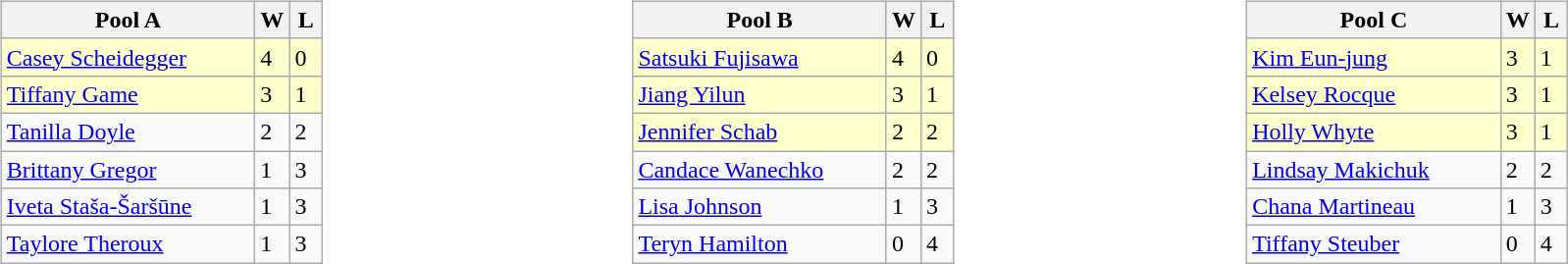<table>
<tr>
<td width=10% valign="top"><br><table class="wikitable">
<tr>
<th width=165>Pool A</th>
<th width=15>W</th>
<th width=15>L</th>
</tr>
<tr bgcolor=#ffffcc>
<td> <a href='#'>Casey Scheidegger</a></td>
<td>4</td>
<td>0</td>
</tr>
<tr bgcolor=#ffffcc>
<td> <a href='#'>Tiffany Game</a></td>
<td>3</td>
<td>1</td>
</tr>
<tr>
<td> <a href='#'>Tanilla Doyle</a></td>
<td>2</td>
<td>2</td>
</tr>
<tr>
<td> <a href='#'>Brittany Gregor</a></td>
<td>1</td>
<td>3</td>
</tr>
<tr>
<td> <a href='#'>Iveta Staša-Šaršūne</a></td>
<td>1</td>
<td>3</td>
</tr>
<tr>
<td> <a href='#'>Taylore Theroux</a></td>
<td>1</td>
<td>3</td>
</tr>
</table>
</td>
<td width=10% valign="top"><br><table class="wikitable">
<tr>
<th width=165>Pool B</th>
<th width=15>W</th>
<th width=15>L</th>
</tr>
<tr bgcolor=#ffffcc>
<td> <a href='#'>Satsuki Fujisawa</a></td>
<td>4</td>
<td>0</td>
</tr>
<tr bgcolor=#ffffcc>
<td> <a href='#'>Jiang Yilun</a></td>
<td>3</td>
<td>1</td>
</tr>
<tr bgcolor=#ffffcc>
<td> <a href='#'>Jennifer Schab</a></td>
<td>2</td>
<td>2</td>
</tr>
<tr>
<td> <a href='#'>Candace Wanechko</a></td>
<td>2</td>
<td>2</td>
</tr>
<tr>
<td> <a href='#'>Lisa Johnson</a></td>
<td>1</td>
<td>3</td>
</tr>
<tr>
<td> <a href='#'>Teryn Hamilton</a></td>
<td>0</td>
<td>4</td>
</tr>
</table>
</td>
<td width=10% valign="top"><br><table class="wikitable">
<tr>
<th width=165>Pool C</th>
<th width=15>W</th>
<th width=15>L</th>
</tr>
<tr bgcolor=#ffffcc>
<td> <a href='#'>Kim Eun-jung</a></td>
<td>3</td>
<td>1</td>
</tr>
<tr bgcolor=#ffffcc>
<td> <a href='#'>Kelsey Rocque</a></td>
<td>3</td>
<td>1</td>
</tr>
<tr bgcolor=#ffffcc>
<td> <a href='#'>Holly Whyte</a></td>
<td>3</td>
<td>1</td>
</tr>
<tr>
<td> <a href='#'>Lindsay Makichuk</a></td>
<td>2</td>
<td>2</td>
</tr>
<tr>
<td> <a href='#'>Chana Martineau</a></td>
<td>1</td>
<td>3</td>
</tr>
<tr>
<td> <a href='#'>Tiffany Steuber</a></td>
<td>0</td>
<td>4</td>
</tr>
</table>
</td>
</tr>
</table>
